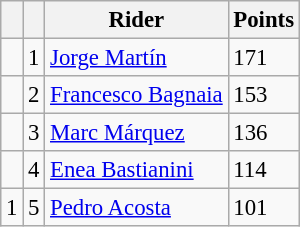<table class="wikitable" style="font-size: 95%;">
<tr>
<th></th>
<th></th>
<th>Rider</th>
<th>Points</th>
</tr>
<tr>
<td></td>
<td align=center>1</td>
<td> <a href='#'>Jorge Martín</a></td>
<td align=left>171</td>
</tr>
<tr>
<td></td>
<td align=center>2</td>
<td> <a href='#'>Francesco Bagnaia</a></td>
<td align=left>153</td>
</tr>
<tr>
<td></td>
<td align=center>3</td>
<td> <a href='#'>Marc Márquez</a></td>
<td align=left>136</td>
</tr>
<tr>
<td></td>
<td align=center>4</td>
<td> <a href='#'>Enea Bastianini</a></td>
<td align=left>114</td>
</tr>
<tr>
<td> 1</td>
<td align=center>5</td>
<td> <a href='#'>Pedro Acosta</a></td>
<td align=left>101</td>
</tr>
</table>
